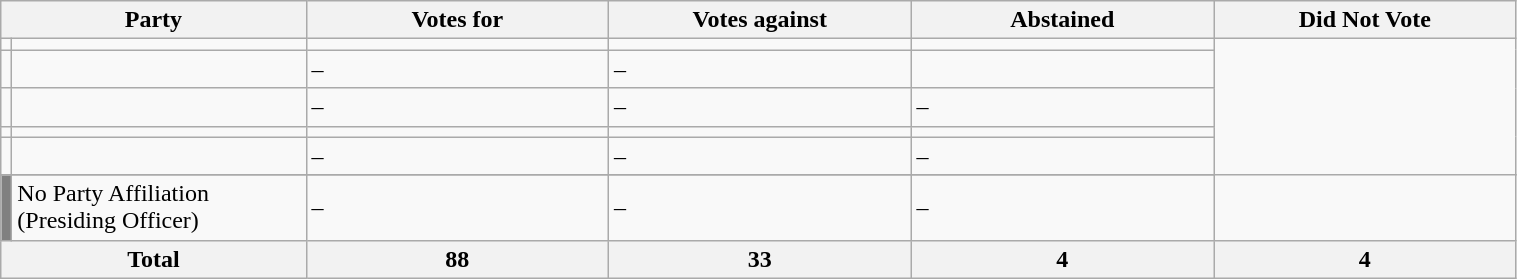<table class="wikitable" style="width:80%">
<tr>
<th style="width:20%;" colspan="2">Party</th>
<th style="width:20%;">Votes for</th>
<th style="width:20%;">Votes against</th>
<th style="width:20%;">Abstained</th>
<th style="width:20%;">Did Not Vote</th>
</tr>
<tr>
<td></td>
<td></td>
<td></td>
<td></td>
<td></td>
</tr>
<tr>
<td></td>
<td></td>
<td>–</td>
<td>–</td>
<td></td>
</tr>
<tr>
<td></td>
<td></td>
<td>–</td>
<td>–</td>
<td>–</td>
</tr>
<tr>
<td></td>
<td></td>
<td></td>
<td></td>
<td></td>
</tr>
<tr>
<td></td>
<td></td>
<td>–</td>
<td>–</td>
<td>–</td>
</tr>
<tr>
</tr>
<tr>
<td style="background:gray;"></td>
<td align=left>No Party Affiliation (Presiding Officer)</td>
<td>–</td>
<td>–</td>
<td>–</td>
<td></td>
</tr>
<tr>
<th colspan=2>Total</th>
<th>88</th>
<th>33</th>
<th>4</th>
<th>4</th>
</tr>
</table>
